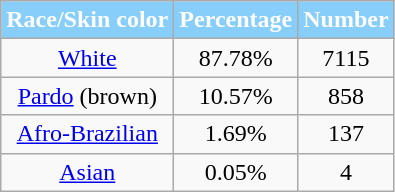<table class="wikitable">
<tr style="background:#87CEFA; color:white">
<td><strong>Race/Skin color</strong></td>
<td><strong>Percentage</strong></td>
<td><strong>Number</strong></td>
</tr>
<tr align="center">
<td><a href='#'>White</a></td>
<td>87.78%</td>
<td>7115</td>
</tr>
<tr align="center">
<td><a href='#'>Pardo</a> (brown)</td>
<td>10.57%</td>
<td>858</td>
</tr>
<tr align="center">
<td><a href='#'>Afro-Brazilian</a></td>
<td>1.69%</td>
<td>137</td>
</tr>
<tr align="center">
<td><a href='#'>Asian</a></td>
<td>0.05%</td>
<td>4</td>
</tr>
</table>
